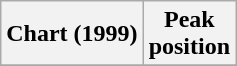<table class="wikitable">
<tr>
<th>Chart (1999)</th>
<th>Peak<br>position</th>
</tr>
<tr>
</tr>
</table>
